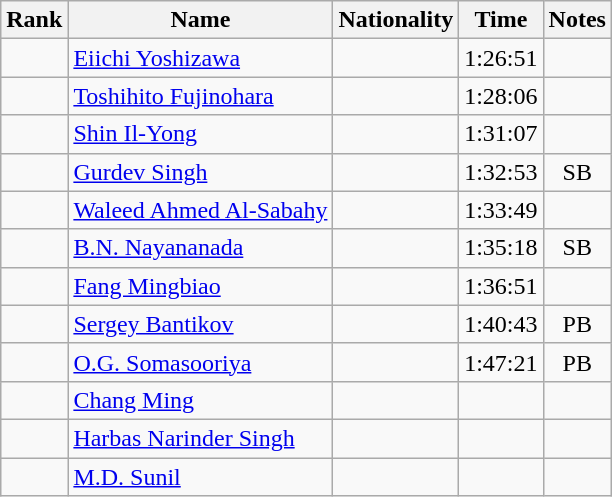<table class="wikitable sortable" style="text-align:center">
<tr>
<th>Rank</th>
<th>Name</th>
<th>Nationality</th>
<th>Time</th>
<th>Notes</th>
</tr>
<tr>
<td></td>
<td align=left><a href='#'>Eiichi Yoshizawa</a></td>
<td align=left></td>
<td>1:26:51</td>
<td></td>
</tr>
<tr>
<td></td>
<td align=left><a href='#'>Toshihito Fujinohara</a></td>
<td align=left></td>
<td>1:28:06</td>
<td></td>
</tr>
<tr>
<td></td>
<td align=left><a href='#'>Shin Il-Yong</a></td>
<td align=left></td>
<td>1:31:07</td>
<td></td>
</tr>
<tr>
<td></td>
<td align=left><a href='#'>Gurdev Singh</a></td>
<td align=left></td>
<td>1:32:53</td>
<td>SB</td>
</tr>
<tr>
<td></td>
<td align=left><a href='#'>Waleed Ahmed Al-Sabahy</a></td>
<td align=left></td>
<td>1:33:49</td>
<td></td>
</tr>
<tr>
<td></td>
<td align=left><a href='#'>B.N. Nayananada</a></td>
<td align=left></td>
<td>1:35:18</td>
<td>SB</td>
</tr>
<tr>
<td></td>
<td align=left><a href='#'>Fang Mingbiao</a></td>
<td align=left></td>
<td>1:36:51</td>
<td></td>
</tr>
<tr>
<td></td>
<td align=left><a href='#'>Sergey Bantikov</a></td>
<td align=left></td>
<td>1:40:43</td>
<td>PB</td>
</tr>
<tr>
<td></td>
<td align=left><a href='#'>O.G. Somasooriya</a></td>
<td align=left></td>
<td>1:47:21</td>
<td>PB</td>
</tr>
<tr>
<td></td>
<td align=left><a href='#'>Chang Ming</a></td>
<td align=left></td>
<td></td>
<td></td>
</tr>
<tr>
<td></td>
<td align=left><a href='#'>Harbas Narinder Singh</a></td>
<td align=left></td>
<td></td>
<td></td>
</tr>
<tr>
<td></td>
<td align=left><a href='#'>M.D. Sunil</a></td>
<td align=left></td>
<td></td>
<td></td>
</tr>
</table>
